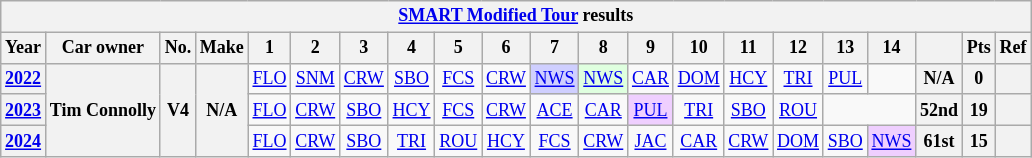<table class="wikitable" style="text-align:center; font-size:75%">
<tr>
<th colspan=38><a href='#'>SMART Modified Tour</a> results</th>
</tr>
<tr>
<th>Year</th>
<th>Car owner</th>
<th>No.</th>
<th>Make</th>
<th>1</th>
<th>2</th>
<th>3</th>
<th>4</th>
<th>5</th>
<th>6</th>
<th>7</th>
<th>8</th>
<th>9</th>
<th>10</th>
<th>11</th>
<th>12</th>
<th>13</th>
<th>14</th>
<th></th>
<th>Pts</th>
<th>Ref</th>
</tr>
<tr>
<th><a href='#'>2022</a></th>
<th rowspan=3>Tim Connolly</th>
<th rowspan=3>V4</th>
<th rowspan=3>N/A</th>
<td><a href='#'>FLO</a></td>
<td><a href='#'>SNM</a></td>
<td><a href='#'>CRW</a></td>
<td><a href='#'>SBO</a></td>
<td><a href='#'>FCS</a></td>
<td><a href='#'>CRW</a></td>
<td style="background:#CFCFFF;"><a href='#'>NWS</a><br></td>
<td style="background:#DFFFDF;"><a href='#'>NWS</a><br></td>
<td><a href='#'>CAR</a></td>
<td><a href='#'>DOM</a></td>
<td><a href='#'>HCY</a></td>
<td><a href='#'>TRI</a></td>
<td><a href='#'>PUL</a></td>
<td></td>
<th>N/A</th>
<th>0</th>
<th></th>
</tr>
<tr>
<th><a href='#'>2023</a></th>
<td><a href='#'>FLO</a></td>
<td><a href='#'>CRW</a></td>
<td><a href='#'>SBO</a></td>
<td><a href='#'>HCY</a></td>
<td><a href='#'>FCS</a></td>
<td><a href='#'>CRW</a></td>
<td><a href='#'>ACE</a></td>
<td><a href='#'>CAR</a></td>
<td style="background:#EFCFFF;"><a href='#'>PUL</a><br></td>
<td><a href='#'>TRI</a></td>
<td><a href='#'>SBO</a></td>
<td><a href='#'>ROU</a></td>
<td colspan=2></td>
<th>52nd</th>
<th>19</th>
<th></th>
</tr>
<tr>
<th><a href='#'>2024</a></th>
<td><a href='#'>FLO</a></td>
<td><a href='#'>CRW</a></td>
<td><a href='#'>SBO</a></td>
<td><a href='#'>TRI</a></td>
<td><a href='#'>ROU</a></td>
<td><a href='#'>HCY</a></td>
<td><a href='#'>FCS</a></td>
<td><a href='#'>CRW</a></td>
<td><a href='#'>JAC</a></td>
<td><a href='#'>CAR</a></td>
<td><a href='#'>CRW</a></td>
<td><a href='#'>DOM</a></td>
<td><a href='#'>SBO</a></td>
<td style="background:#EFCFFF;"><a href='#'>NWS</a><br></td>
<th>61st</th>
<th>15</th>
<th></th>
</tr>
</table>
